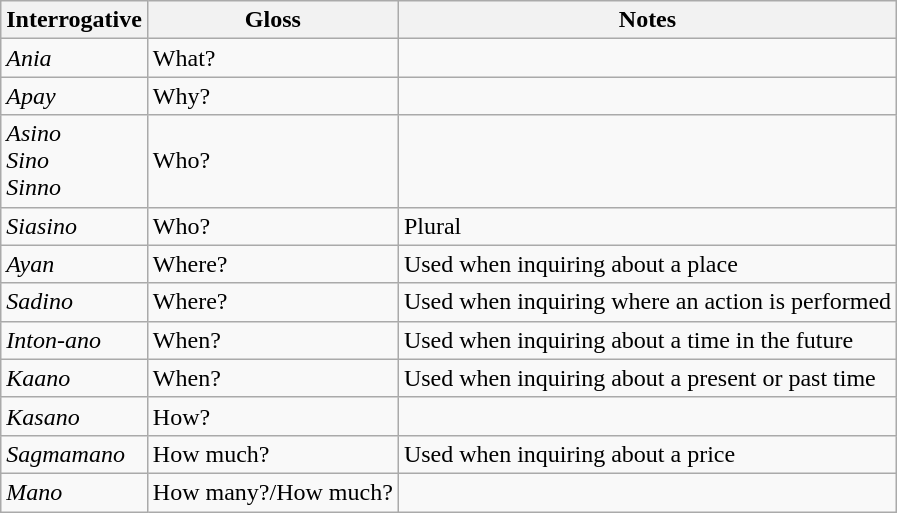<table class="wikitable" border="1" align="center">
<tr>
<th>Interrogative</th>
<th>Gloss</th>
<th>Notes</th>
</tr>
<tr>
<td><em>Ania</em></td>
<td>What?</td>
<td></td>
</tr>
<tr>
<td><em>Apay</em></td>
<td>Why?</td>
<td></td>
</tr>
<tr>
<td><em>Asino</em><br><em>Sino</em><br>
<em>Sinno</em></td>
<td>Who?</td>
<td></td>
</tr>
<tr>
<td><em>Siasino</em></td>
<td>Who?</td>
<td>Plural</td>
</tr>
<tr>
<td><em>Ayan</em></td>
<td>Where?</td>
<td>Used when inquiring about a place</td>
</tr>
<tr>
<td><em>Sadino</em></td>
<td>Where?</td>
<td>Used when inquiring where an action is performed</td>
</tr>
<tr>
<td><em>Inton-ano</em></td>
<td>When?</td>
<td>Used when inquiring about a time in the future</td>
</tr>
<tr>
<td><em>Kaano</em></td>
<td>When?</td>
<td>Used when inquiring about a present or past time</td>
</tr>
<tr>
<td><em>Kasano</em></td>
<td>How?</td>
<td></td>
</tr>
<tr>
<td><em>Sagmamano</em></td>
<td>How much?</td>
<td>Used when inquiring about a price</td>
</tr>
<tr>
<td><em>Mano</em></td>
<td>How many?/How much?</td>
<td></td>
</tr>
</table>
